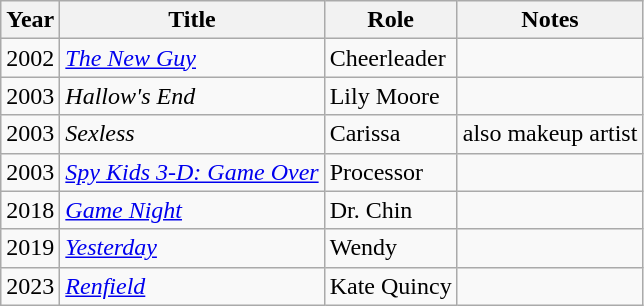<table class="wikitable">
<tr>
<th>Year</th>
<th>Title</th>
<th>Role</th>
<th>Notes</th>
</tr>
<tr>
<td>2002</td>
<td><em><a href='#'>The New Guy</a></em></td>
<td>Cheerleader</td>
<td></td>
</tr>
<tr>
<td>2003</td>
<td><em>Hallow's End</em></td>
<td>Lily Moore</td>
<td></td>
</tr>
<tr>
<td>2003</td>
<td><em>Sexless</em></td>
<td>Carissa</td>
<td>also makeup artist</td>
</tr>
<tr>
<td>2003</td>
<td><em><a href='#'>Spy Kids 3-D: Game Over</a></em></td>
<td>Processor</td>
<td></td>
</tr>
<tr>
<td>2018</td>
<td><em><a href='#'>Game Night</a></em></td>
<td>Dr. Chin</td>
<td></td>
</tr>
<tr>
<td>2019</td>
<td><em><a href='#'>Yesterday</a></em></td>
<td>Wendy</td>
<td></td>
</tr>
<tr>
<td>2023</td>
<td><em><a href='#'>Renfield</a></em></td>
<td>Kate Quincy</td>
<td></td>
</tr>
</table>
